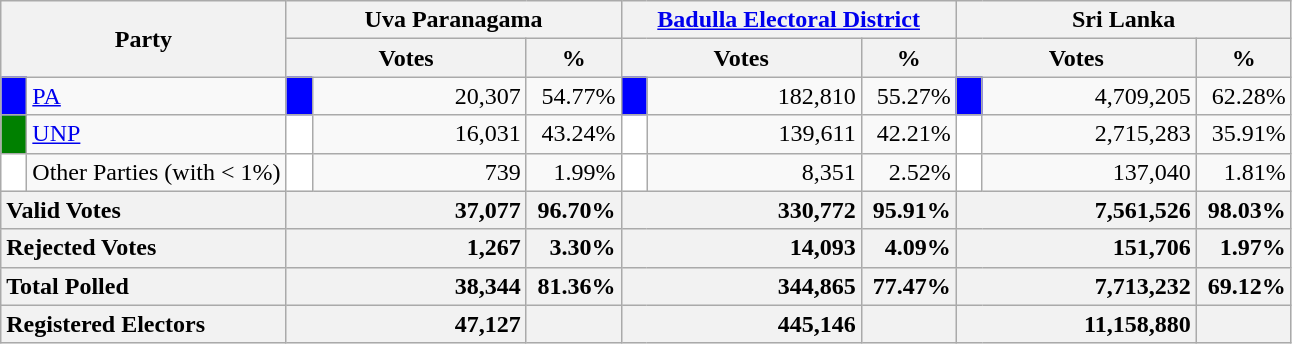<table class="wikitable">
<tr>
<th colspan="2" width="144px"rowspan="2">Party</th>
<th colspan="3" width="216px">Uva Paranagama</th>
<th colspan="3" width="216px"><a href='#'>Badulla Electoral District</a></th>
<th colspan="3" width="216px">Sri Lanka</th>
</tr>
<tr>
<th colspan="2" width="144px">Votes</th>
<th>%</th>
<th colspan="2" width="144px">Votes</th>
<th>%</th>
<th colspan="2" width="144px">Votes</th>
<th>%</th>
</tr>
<tr>
<td style="background-color:blue;" width="10px"></td>
<td style="text-align:left;"><a href='#'>PA</a></td>
<td style="background-color:blue;" width="10px"></td>
<td style="text-align:right;">20,307</td>
<td style="text-align:right;">54.77%</td>
<td style="background-color:blue;" width="10px"></td>
<td style="text-align:right;">182,810</td>
<td style="text-align:right;">55.27%</td>
<td style="background-color:blue;" width="10px"></td>
<td style="text-align:right;">4,709,205</td>
<td style="text-align:right;">62.28%</td>
</tr>
<tr>
<td style="background-color:green;" width="10px"></td>
<td style="text-align:left;"><a href='#'>UNP</a></td>
<td style="background-color:white;" width="10px"></td>
<td style="text-align:right;">16,031</td>
<td style="text-align:right;">43.24%</td>
<td style="background-color:white;" width="10px"></td>
<td style="text-align:right;">139,611</td>
<td style="text-align:right;">42.21%</td>
<td style="background-color:white;" width="10px"></td>
<td style="text-align:right;">2,715,283</td>
<td style="text-align:right;">35.91%</td>
</tr>
<tr>
<td style="background-color:white;" width="10px"></td>
<td style="text-align:left;">Other Parties (with < 1%)</td>
<td style="background-color:white;" width="10px"></td>
<td style="text-align:right;">739</td>
<td style="text-align:right;">1.99%</td>
<td style="background-color:white;" width="10px"></td>
<td style="text-align:right;">8,351</td>
<td style="text-align:right;">2.52%</td>
<td style="background-color:white;" width="10px"></td>
<td style="text-align:right;">137,040</td>
<td style="text-align:right;">1.81%</td>
</tr>
<tr>
<th colspan="2" width="144px"style="text-align:left;">Valid Votes</th>
<th style="text-align:right;"colspan="2" width="144px">37,077</th>
<th style="text-align:right;">96.70%</th>
<th style="text-align:right;"colspan="2" width="144px">330,772</th>
<th style="text-align:right;">95.91%</th>
<th style="text-align:right;"colspan="2" width="144px">7,561,526</th>
<th style="text-align:right;">98.03%</th>
</tr>
<tr>
<th colspan="2" width="144px"style="text-align:left;">Rejected Votes</th>
<th style="text-align:right;"colspan="2" width="144px">1,267</th>
<th style="text-align:right;">3.30%</th>
<th style="text-align:right;"colspan="2" width="144px">14,093</th>
<th style="text-align:right;">4.09%</th>
<th style="text-align:right;"colspan="2" width="144px">151,706</th>
<th style="text-align:right;">1.97%</th>
</tr>
<tr>
<th colspan="2" width="144px"style="text-align:left;">Total Polled</th>
<th style="text-align:right;"colspan="2" width="144px">38,344</th>
<th style="text-align:right;">81.36%</th>
<th style="text-align:right;"colspan="2" width="144px">344,865</th>
<th style="text-align:right;">77.47%</th>
<th style="text-align:right;"colspan="2" width="144px">7,713,232</th>
<th style="text-align:right;">69.12%</th>
</tr>
<tr>
<th colspan="2" width="144px"style="text-align:left;">Registered Electors</th>
<th style="text-align:right;"colspan="2" width="144px">47,127</th>
<th></th>
<th style="text-align:right;"colspan="2" width="144px">445,146</th>
<th></th>
<th style="text-align:right;"colspan="2" width="144px">11,158,880</th>
<th></th>
</tr>
</table>
